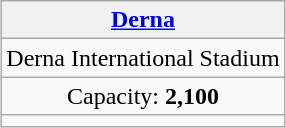<table class="wikitable" style="margin:auto;text-align:center">
<tr>
<th><a href='#'>Derna</a></th>
</tr>
<tr>
<td>Derna International Stadium</td>
</tr>
<tr>
<td>Capacity: <strong>2,100</strong></td>
</tr>
<tr>
<td></td>
</tr>
</table>
